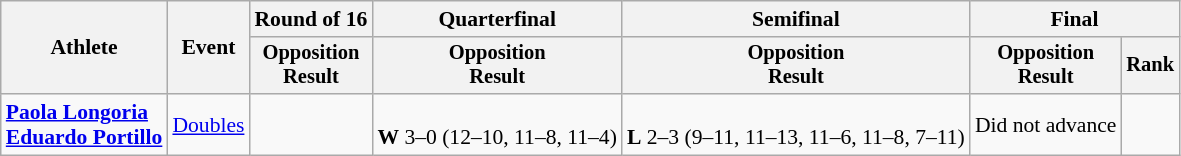<table class=wikitable style=font-size:90%;text-align:center>
<tr>
<th rowspan=2>Athlete</th>
<th rowspan=2>Event</th>
<th>Round of 16</th>
<th>Quarterfinal</th>
<th>Semifinal</th>
<th colspan=2>Final</th>
</tr>
<tr style=font-size:95%>
<th>Opposition<br>Result</th>
<th>Opposition<br>Result</th>
<th>Opposition<br>Result</th>
<th>Opposition<br>Result</th>
<th>Rank</th>
</tr>
<tr>
<td align=left><strong><a href='#'>Paola Longoria</a><br><a href='#'>Eduardo Portillo</a></strong></td>
<td align=left><a href='#'>Doubles</a></td>
<td></td>
<td><br><strong>W</strong> 3–0 (12–10, 11–8, 11–4)</td>
<td><br><strong>L</strong> 2–3 (9–11, 11–13, 11–6, 11–8, 7–11)</td>
<td colspan=1>Did not advance</td>
<td></td>
</tr>
</table>
